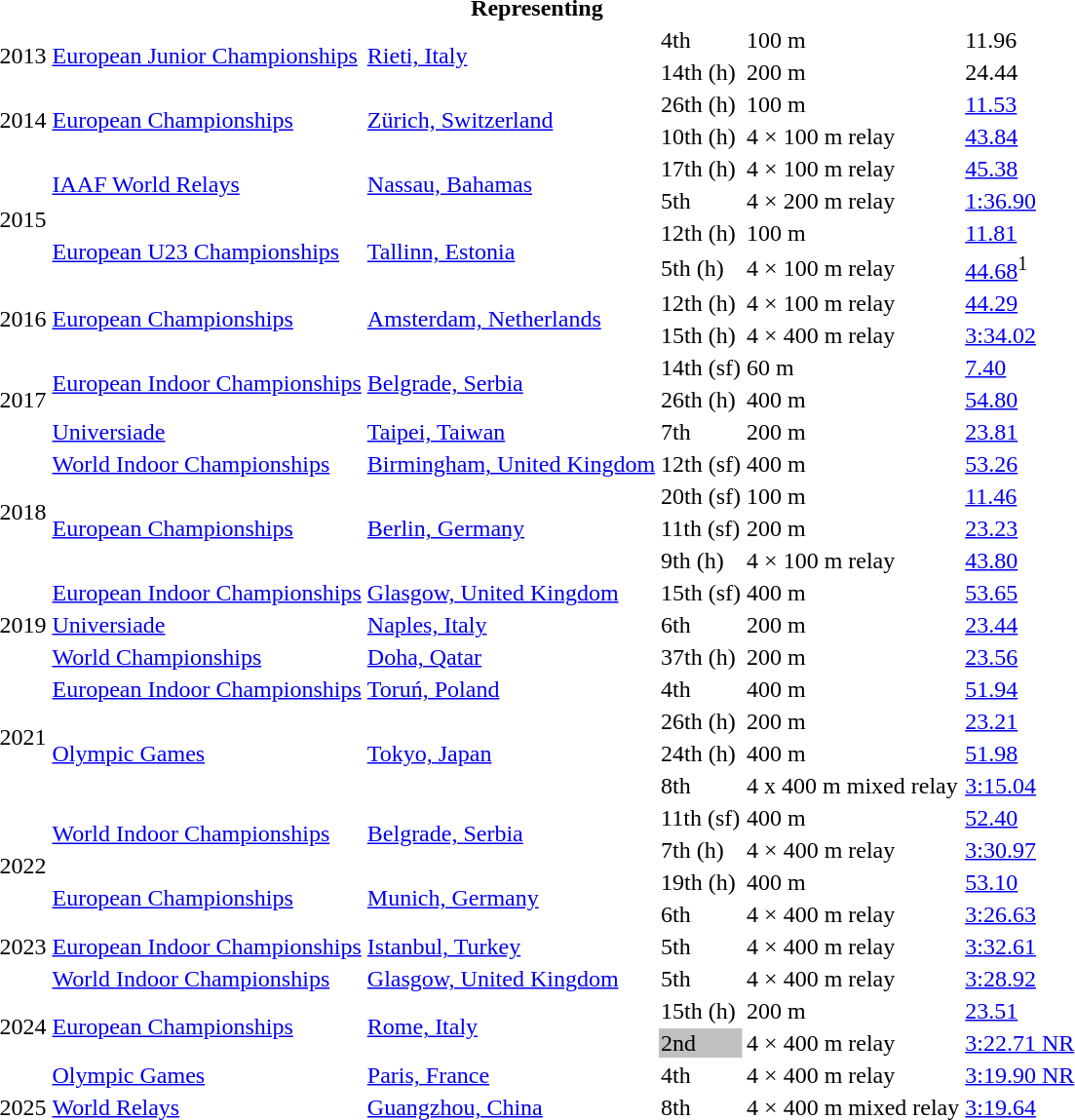<table>
<tr>
<th colspan="6">Representing </th>
</tr>
<tr>
<td rowspan=2>2013</td>
<td rowspan=2><a href='#'>European Junior Championships</a></td>
<td rowspan=2><a href='#'>Rieti, Italy</a></td>
<td>4th</td>
<td>100 m</td>
<td>11.96</td>
</tr>
<tr>
<td>14th (h)</td>
<td>200 m</td>
<td>24.44</td>
</tr>
<tr>
<td rowspan=2>2014</td>
<td rowspan=2><a href='#'>European Championships</a></td>
<td rowspan=2><a href='#'>Zürich, Switzerland</a></td>
<td>26th (h)</td>
<td>100 m</td>
<td><a href='#'>11.53</a></td>
</tr>
<tr>
<td>10th (h)</td>
<td>4 × 100 m relay</td>
<td><a href='#'>43.84</a></td>
</tr>
<tr>
<td rowspan=4>2015</td>
<td rowspan=2><a href='#'>IAAF World Relays</a></td>
<td rowspan=2><a href='#'>Nassau, Bahamas</a></td>
<td>17th (h)</td>
<td>4 × 100 m relay</td>
<td><a href='#'>45.38</a></td>
</tr>
<tr>
<td>5th</td>
<td>4 × 200 m relay</td>
<td><a href='#'>1:36.90</a></td>
</tr>
<tr>
<td rowspan=2><a href='#'>European U23 Championships</a></td>
<td rowspan=2><a href='#'>Tallinn, Estonia</a></td>
<td>12th (h)</td>
<td>100 m</td>
<td><a href='#'>11.81</a></td>
</tr>
<tr>
<td>5th (h)</td>
<td>4 × 100 m relay</td>
<td><a href='#'>44.68</a><sup>1</sup></td>
</tr>
<tr>
<td rowspan=2>2016</td>
<td rowspan=2><a href='#'>European Championships</a></td>
<td rowspan=2><a href='#'>Amsterdam, Netherlands</a></td>
<td>12th (h)</td>
<td>4 × 100 m relay</td>
<td><a href='#'>44.29</a></td>
</tr>
<tr>
<td>15th (h)</td>
<td>4 × 400 m relay</td>
<td><a href='#'>3:34.02</a></td>
</tr>
<tr>
<td rowspan=3>2017</td>
<td rowspan=2><a href='#'>European Indoor Championships</a></td>
<td rowspan=2><a href='#'>Belgrade, Serbia</a></td>
<td>14th (sf)</td>
<td>60 m</td>
<td><a href='#'>7.40</a></td>
</tr>
<tr>
<td>26th (h)</td>
<td>400 m</td>
<td><a href='#'>54.80</a></td>
</tr>
<tr>
<td><a href='#'>Universiade</a></td>
<td><a href='#'>Taipei, Taiwan</a></td>
<td>7th</td>
<td>200 m</td>
<td><a href='#'>23.81</a></td>
</tr>
<tr>
<td rowspan=4>2018</td>
<td><a href='#'>World Indoor Championships</a></td>
<td><a href='#'>Birmingham, United Kingdom</a></td>
<td>12th (sf)</td>
<td>400 m</td>
<td><a href='#'>53.26</a></td>
</tr>
<tr>
<td rowspan=3><a href='#'>European Championships</a></td>
<td rowspan=3><a href='#'>Berlin, Germany</a></td>
<td>20th (sf)</td>
<td>100 m</td>
<td><a href='#'>11.46</a></td>
</tr>
<tr>
<td>11th (sf)</td>
<td>200 m</td>
<td><a href='#'>23.23</a></td>
</tr>
<tr>
<td>9th (h)</td>
<td>4 × 100 m relay</td>
<td><a href='#'>43.80</a></td>
</tr>
<tr>
<td rowspan=3>2019</td>
<td><a href='#'>European Indoor Championships</a></td>
<td><a href='#'>Glasgow, United Kingdom</a></td>
<td>15th (sf)</td>
<td>400 m</td>
<td><a href='#'>53.65</a></td>
</tr>
<tr>
<td><a href='#'>Universiade</a></td>
<td><a href='#'>Naples, Italy</a></td>
<td>6th</td>
<td>200 m</td>
<td><a href='#'>23.44</a></td>
</tr>
<tr>
<td><a href='#'>World Championships</a></td>
<td><a href='#'>Doha, Qatar</a></td>
<td>37th (h)</td>
<td>200 m</td>
<td><a href='#'>23.56</a></td>
</tr>
<tr>
<td rowspan=4>2021</td>
<td><a href='#'>European Indoor Championships</a></td>
<td><a href='#'>Toruń, Poland</a></td>
<td>4th</td>
<td>400 m</td>
<td><a href='#'>51.94</a></td>
</tr>
<tr>
<td rowspan=3><a href='#'>Olympic Games</a></td>
<td rowspan=3><a href='#'>Tokyo, Japan</a></td>
<td>26th (h)</td>
<td>200 m</td>
<td><a href='#'>23.21</a></td>
</tr>
<tr>
<td>24th (h)</td>
<td>400 m</td>
<td><a href='#'>51.98</a></td>
</tr>
<tr>
<td>8th</td>
<td>4 x 400 m mixed relay</td>
<td><a href='#'>3:15.04</a></td>
</tr>
<tr>
<td rowspan=4>2022</td>
<td rowspan=2><a href='#'>World Indoor Championships</a></td>
<td rowspan=2><a href='#'>Belgrade, Serbia</a></td>
<td>11th (sf)</td>
<td>400 m</td>
<td><a href='#'>52.40</a></td>
</tr>
<tr>
<td>7th (h)</td>
<td>4 × 400 m relay</td>
<td><a href='#'>3:30.97</a></td>
</tr>
<tr>
<td rowspan=2><a href='#'>European Championships</a></td>
<td rowspan=2><a href='#'>Munich, Germany</a></td>
<td>19th (h)</td>
<td>400 m</td>
<td><a href='#'>53.10</a></td>
</tr>
<tr>
<td>6th</td>
<td>4 × 400 m relay</td>
<td><a href='#'>3:26.63</a></td>
</tr>
<tr>
<td>2023</td>
<td><a href='#'>European Indoor Championships</a></td>
<td><a href='#'>Istanbul, Turkey</a></td>
<td>5th</td>
<td>4 × 400 m relay</td>
<td><a href='#'>3:32.61</a></td>
</tr>
<tr>
<td rowspan=4>2024</td>
<td><a href='#'>World Indoor Championships</a></td>
<td><a href='#'>Glasgow, United Kingdom</a></td>
<td>5th</td>
<td>4 × 400 m relay</td>
<td><a href='#'>3:28.92</a></td>
</tr>
<tr>
<td rowspan=2><a href='#'>European Championships</a></td>
<td rowspan=2><a href='#'>Rome, Italy</a></td>
<td>15th (h)</td>
<td>200 m</td>
<td><a href='#'>23.51</a></td>
</tr>
<tr>
<td bgcolor=silver>2nd</td>
<td>4 × 400 m relay</td>
<td><a href='#'>3:22.71 NR</a></td>
</tr>
<tr>
<td><a href='#'>Olympic Games</a></td>
<td><a href='#'>Paris, France</a></td>
<td bgcolor=>4th</td>
<td>4 × 400 m relay</td>
<td><a href='#'>3:19.90	NR</a></td>
</tr>
<tr>
<td>2025</td>
<td><a href='#'>World Relays</a></td>
<td><a href='#'>Guangzhou, China</a></td>
<td>8th</td>
<td>4 × 400 m mixed relay</td>
<td><a href='#'>3:19.64</a></td>
</tr>
</table>
